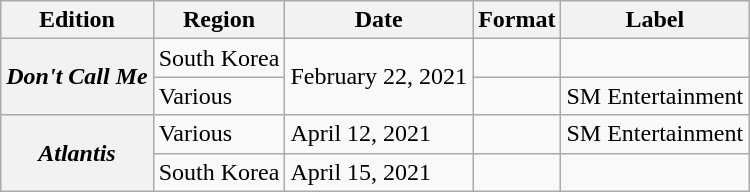<table class="wikitable plainrowheaders">
<tr>
<th>Edition</th>
<th>Region</th>
<th>Date</th>
<th>Format</th>
<th>Label</th>
</tr>
<tr>
<th scope="row" rowspan="2"><em>Don't Call Me</em></th>
<td>South Korea</td>
<td rowspan="2">February 22, 2021</td>
<td></td>
<td></td>
</tr>
<tr>
<td>Various</td>
<td></td>
<td>SM Entertainment</td>
</tr>
<tr>
<th scope="row" rowspan="2"><em>Atlantis</em></th>
<td>Various</td>
<td>April 12, 2021</td>
<td></td>
<td>SM Entertainment</td>
</tr>
<tr>
<td>South Korea</td>
<td>April 15, 2021</td>
<td></td>
<td></td>
</tr>
</table>
